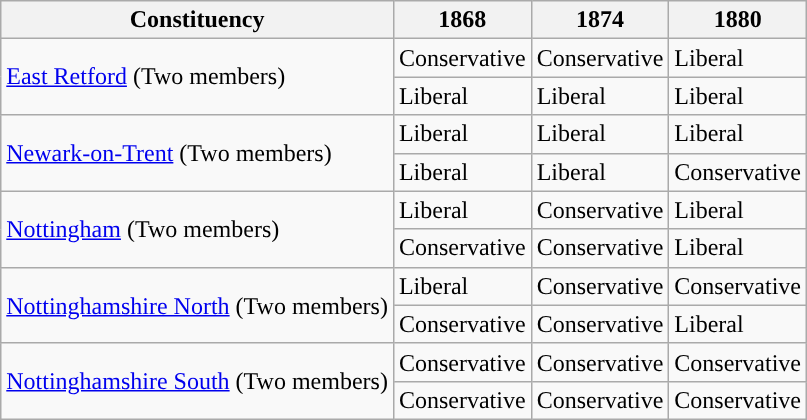<table class="wikitable">
<tr>
<th>Constituency</th>
<th>1868</th>
<th>1874</th>
<th>1880</th>
</tr>
<tr>
<td rowspan="2"><a href='#'>East Retford</a> (Two members)</td>
<td>Conservative</td>
<td>Conservative</td>
<td>Liberal</td>
</tr>
<tr>
<td>Liberal</td>
<td>Liberal</td>
<td>Liberal</td>
</tr>
<tr>
<td rowspan="2"><a href='#'>Newark-on-Trent</a> (Two members)</td>
<td>Liberal</td>
<td>Liberal</td>
<td>Liberal</td>
</tr>
<tr>
<td>Liberal</td>
<td>Liberal</td>
<td>Conservative</td>
</tr>
<tr>
<td rowspan="2"><a href='#'>Nottingham</a> (Two members)</td>
<td>Liberal</td>
<td>Conservative</td>
<td>Liberal</td>
</tr>
<tr>
<td>Conservative</td>
<td>Conservative</td>
<td>Liberal</td>
</tr>
<tr>
<td rowspan="2"><a href='#'>Nottinghamshire North</a> (Two members)</td>
<td>Liberal</td>
<td>Conservative</td>
<td>Conservative</td>
</tr>
<tr>
<td>Conservative</td>
<td>Conservative</td>
<td>Liberal</td>
</tr>
<tr>
<td rowspan="2"><a href='#'>Nottinghamshire South</a> (Two members)</td>
<td>Conservative</td>
<td>Conservative</td>
<td>Conservative</td>
</tr>
<tr>
<td>Conservative</td>
<td>Conservative</td>
<td>Conservative</td>
</tr>
</table>
